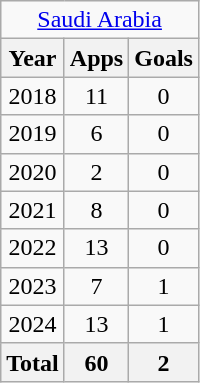<table class="wikitable" style="text-align:center">
<tr>
<td colspan=3><a href='#'>Saudi Arabia</a></td>
</tr>
<tr>
<th>Year</th>
<th>Apps</th>
<th>Goals</th>
</tr>
<tr>
<td>2018</td>
<td>11</td>
<td>0</td>
</tr>
<tr>
<td>2019</td>
<td>6</td>
<td>0</td>
</tr>
<tr>
<td>2020</td>
<td>2</td>
<td>0</td>
</tr>
<tr>
<td>2021</td>
<td>8</td>
<td>0</td>
</tr>
<tr>
<td>2022</td>
<td>13</td>
<td>0</td>
</tr>
<tr>
<td>2023</td>
<td>7</td>
<td>1</td>
</tr>
<tr>
<td>2024</td>
<td>13</td>
<td>1</td>
</tr>
<tr>
<th>Total</th>
<th>60</th>
<th>2</th>
</tr>
</table>
